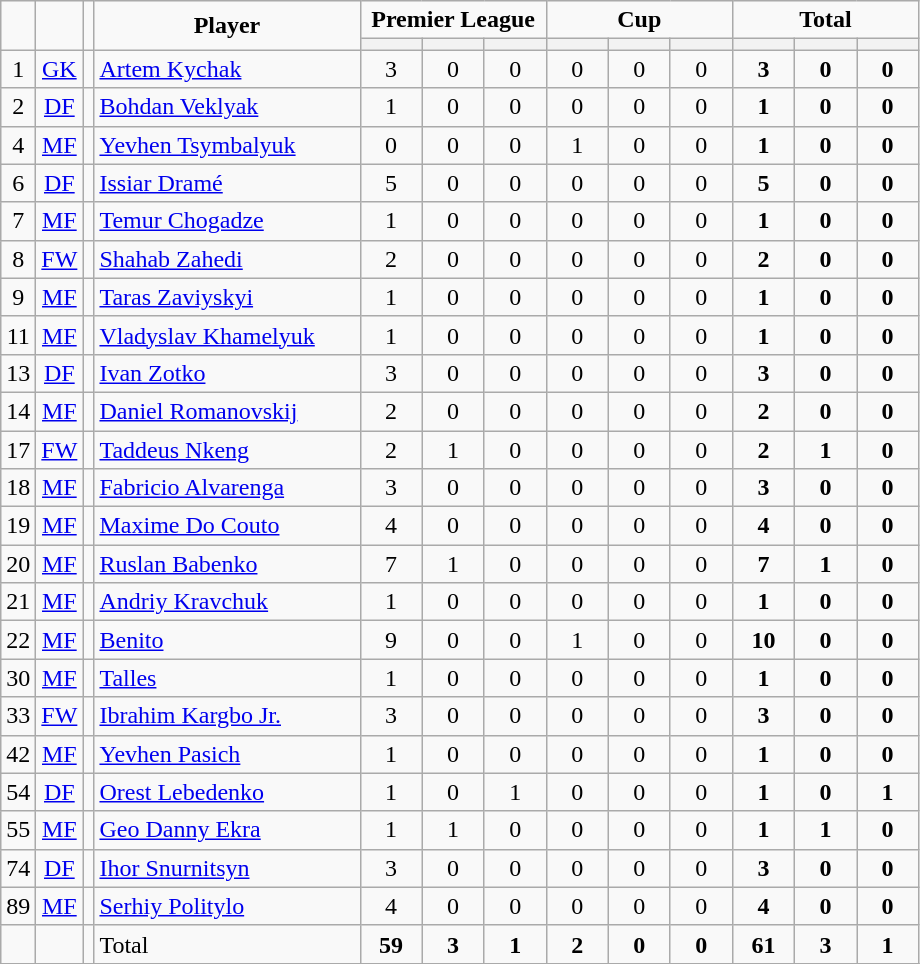<table class="wikitable" style="text-align:center">
<tr>
<td rowspan="2" !width=15><strong></strong></td>
<td rowspan="2" !width=15><strong></strong></td>
<td rowspan="2" !width=15><strong></strong></td>
<td rowspan="2" ! style="width:170px;"><strong>Player</strong></td>
<td colspan="3"><strong>Premier League</strong></td>
<td colspan="3"><strong>Cup</strong></td>
<td colspan="3"><strong>Total</strong></td>
</tr>
<tr>
<th width=34; background:#fe9;"></th>
<th width=34; background:#fe9;"></th>
<th width=34; background:#ff8888;"></th>
<th width=34; background:#fe9;"></th>
<th width=34; background:#fe9;"></th>
<th width=34; background:#ff8888;"></th>
<th width=34; background:#fe9;"></th>
<th width=34; background:#fe9;"></th>
<th width=34; background:#ff8888;"></th>
</tr>
<tr>
<td>1</td>
<td><a href='#'>GK</a></td>
<td></td>
<td align=left><a href='#'>Artem Kychak</a></td>
<td>3</td>
<td>0</td>
<td>0</td>
<td>0</td>
<td>0</td>
<td>0</td>
<td><strong>3</strong></td>
<td><strong>0</strong></td>
<td><strong>0</strong></td>
</tr>
<tr>
<td>2</td>
<td><a href='#'>DF</a></td>
<td></td>
<td align=left><a href='#'>Bohdan Veklyak</a></td>
<td>1</td>
<td>0</td>
<td>0</td>
<td>0</td>
<td>0</td>
<td>0</td>
<td><strong>1</strong></td>
<td><strong>0</strong></td>
<td><strong>0</strong></td>
</tr>
<tr>
<td>4</td>
<td><a href='#'>MF</a></td>
<td></td>
<td align=left><a href='#'>Yevhen Tsymbalyuk</a></td>
<td>0</td>
<td>0</td>
<td>0</td>
<td>1</td>
<td>0</td>
<td>0</td>
<td><strong>1</strong></td>
<td><strong>0</strong></td>
<td><strong>0</strong></td>
</tr>
<tr>
<td>6</td>
<td><a href='#'>DF</a></td>
<td></td>
<td align=left><a href='#'>Issiar Dramé</a></td>
<td>5</td>
<td>0</td>
<td>0</td>
<td>0</td>
<td>0</td>
<td>0</td>
<td><strong>5</strong></td>
<td><strong>0</strong></td>
<td><strong>0</strong></td>
</tr>
<tr>
<td>7</td>
<td><a href='#'>MF</a></td>
<td></td>
<td align=left><a href='#'>Temur Chogadze</a></td>
<td>1</td>
<td>0</td>
<td>0</td>
<td>0</td>
<td>0</td>
<td>0</td>
<td><strong>1</strong></td>
<td><strong>0</strong></td>
<td><strong>0</strong></td>
</tr>
<tr>
<td>8</td>
<td><a href='#'>FW</a></td>
<td></td>
<td align=left><a href='#'>Shahab Zahedi</a></td>
<td>2</td>
<td>0</td>
<td>0</td>
<td>0</td>
<td>0</td>
<td>0</td>
<td><strong>2</strong></td>
<td><strong>0</strong></td>
<td><strong>0</strong></td>
</tr>
<tr>
<td>9</td>
<td><a href='#'>MF</a></td>
<td></td>
<td align=left><a href='#'>Taras Zaviyskyi</a></td>
<td>1</td>
<td>0</td>
<td>0</td>
<td>0</td>
<td>0</td>
<td>0</td>
<td><strong>1</strong></td>
<td><strong>0</strong></td>
<td><strong>0</strong></td>
</tr>
<tr>
<td>11</td>
<td><a href='#'>MF</a></td>
<td></td>
<td align=left><a href='#'>Vladyslav Khamelyuk</a></td>
<td>1</td>
<td>0</td>
<td>0</td>
<td>0</td>
<td>0</td>
<td>0</td>
<td><strong>1</strong></td>
<td><strong>0</strong></td>
<td><strong>0</strong></td>
</tr>
<tr>
<td>13</td>
<td><a href='#'>DF</a></td>
<td></td>
<td align=left><a href='#'>Ivan Zotko</a></td>
<td>3</td>
<td>0</td>
<td>0</td>
<td>0</td>
<td>0</td>
<td>0</td>
<td><strong>3</strong></td>
<td><strong>0</strong></td>
<td><strong>0</strong></td>
</tr>
<tr>
<td>14</td>
<td><a href='#'>MF</a></td>
<td></td>
<td align=left><a href='#'>Daniel Romanovskij</a></td>
<td>2</td>
<td>0</td>
<td>0</td>
<td>0</td>
<td>0</td>
<td>0</td>
<td><strong>2</strong></td>
<td><strong>0</strong></td>
<td><strong>0</strong></td>
</tr>
<tr>
<td>17</td>
<td><a href='#'>FW</a></td>
<td></td>
<td align=left><a href='#'>Taddeus Nkeng</a></td>
<td>2</td>
<td>1</td>
<td>0</td>
<td>0</td>
<td>0</td>
<td>0</td>
<td><strong>2</strong></td>
<td><strong>1</strong></td>
<td><strong>0</strong></td>
</tr>
<tr>
<td>18</td>
<td><a href='#'>MF</a></td>
<td></td>
<td align=left><a href='#'>Fabricio Alvarenga</a></td>
<td>3</td>
<td>0</td>
<td>0</td>
<td>0</td>
<td>0</td>
<td>0</td>
<td><strong>3</strong></td>
<td><strong>0</strong></td>
<td><strong>0</strong></td>
</tr>
<tr>
<td>19</td>
<td><a href='#'>MF</a></td>
<td></td>
<td align=left><a href='#'>Maxime Do Couto</a></td>
<td>4</td>
<td>0</td>
<td>0</td>
<td>0</td>
<td>0</td>
<td>0</td>
<td><strong>4</strong></td>
<td><strong>0</strong></td>
<td><strong>0</strong></td>
</tr>
<tr>
<td>20</td>
<td><a href='#'>MF</a></td>
<td></td>
<td align=left><a href='#'>Ruslan Babenko</a></td>
<td>7</td>
<td>1</td>
<td>0</td>
<td>0</td>
<td>0</td>
<td>0</td>
<td><strong>7</strong></td>
<td><strong>1</strong></td>
<td><strong>0</strong></td>
</tr>
<tr>
<td>21</td>
<td><a href='#'>MF</a></td>
<td></td>
<td align=left><a href='#'>Andriy Kravchuk</a></td>
<td>1</td>
<td>0</td>
<td>0</td>
<td>0</td>
<td>0</td>
<td>0</td>
<td><strong>1</strong></td>
<td><strong>0</strong></td>
<td><strong>0</strong></td>
</tr>
<tr>
<td>22</td>
<td><a href='#'>MF</a></td>
<td></td>
<td align=left><a href='#'>Benito</a></td>
<td>9</td>
<td>0</td>
<td>0</td>
<td>1</td>
<td>0</td>
<td>0</td>
<td><strong>10</strong></td>
<td><strong>0</strong></td>
<td><strong>0</strong></td>
</tr>
<tr>
<td>30</td>
<td><a href='#'>MF</a></td>
<td></td>
<td align=left><a href='#'>Talles</a></td>
<td>1</td>
<td>0</td>
<td>0</td>
<td>0</td>
<td>0</td>
<td>0</td>
<td><strong>1</strong></td>
<td><strong>0</strong></td>
<td><strong>0</strong></td>
</tr>
<tr>
<td>33</td>
<td><a href='#'>FW</a></td>
<td></td>
<td align=left><a href='#'>Ibrahim Kargbo Jr.</a></td>
<td>3</td>
<td>0</td>
<td>0</td>
<td>0</td>
<td>0</td>
<td>0</td>
<td><strong>3</strong></td>
<td><strong>0</strong></td>
<td><strong>0</strong></td>
</tr>
<tr>
<td>42</td>
<td><a href='#'>MF</a></td>
<td></td>
<td align=left><a href='#'>Yevhen Pasich</a></td>
<td>1</td>
<td>0</td>
<td>0</td>
<td>0</td>
<td>0</td>
<td>0</td>
<td><strong>1</strong></td>
<td><strong>0</strong></td>
<td><strong>0</strong></td>
</tr>
<tr>
<td>54</td>
<td><a href='#'>DF</a></td>
<td></td>
<td align=left><a href='#'>Orest Lebedenko</a></td>
<td>1</td>
<td>0</td>
<td>1</td>
<td>0</td>
<td>0</td>
<td>0</td>
<td><strong>1</strong></td>
<td><strong>0</strong></td>
<td><strong>1</strong></td>
</tr>
<tr>
<td>55</td>
<td><a href='#'>MF</a></td>
<td></td>
<td align=left><a href='#'>Geo Danny Ekra</a></td>
<td>1</td>
<td>1</td>
<td>0</td>
<td>0</td>
<td>0</td>
<td>0</td>
<td><strong>1</strong></td>
<td><strong>1</strong></td>
<td><strong>0</strong></td>
</tr>
<tr>
<td>74</td>
<td><a href='#'>DF</a></td>
<td></td>
<td align=left><a href='#'>Ihor Snurnitsyn</a></td>
<td>3</td>
<td>0</td>
<td>0</td>
<td>0</td>
<td>0</td>
<td>0</td>
<td><strong>3</strong></td>
<td><strong>0</strong></td>
<td><strong>0</strong></td>
</tr>
<tr>
<td>89</td>
<td><a href='#'>MF</a></td>
<td></td>
<td align=left><a href='#'>Serhiy Politylo</a></td>
<td>4</td>
<td>0</td>
<td>0</td>
<td>0</td>
<td>0</td>
<td>0</td>
<td><strong>4</strong></td>
<td><strong>0</strong></td>
<td><strong>0</strong></td>
</tr>
<tr>
<td></td>
<td></td>
<td></td>
<td align=left>Total</td>
<td><strong>59</strong></td>
<td><strong>3</strong></td>
<td><strong>1</strong></td>
<td><strong>2</strong></td>
<td><strong>0</strong></td>
<td><strong>0</strong></td>
<td><strong>61</strong></td>
<td><strong>3</strong></td>
<td><strong>1</strong></td>
</tr>
<tr>
</tr>
</table>
